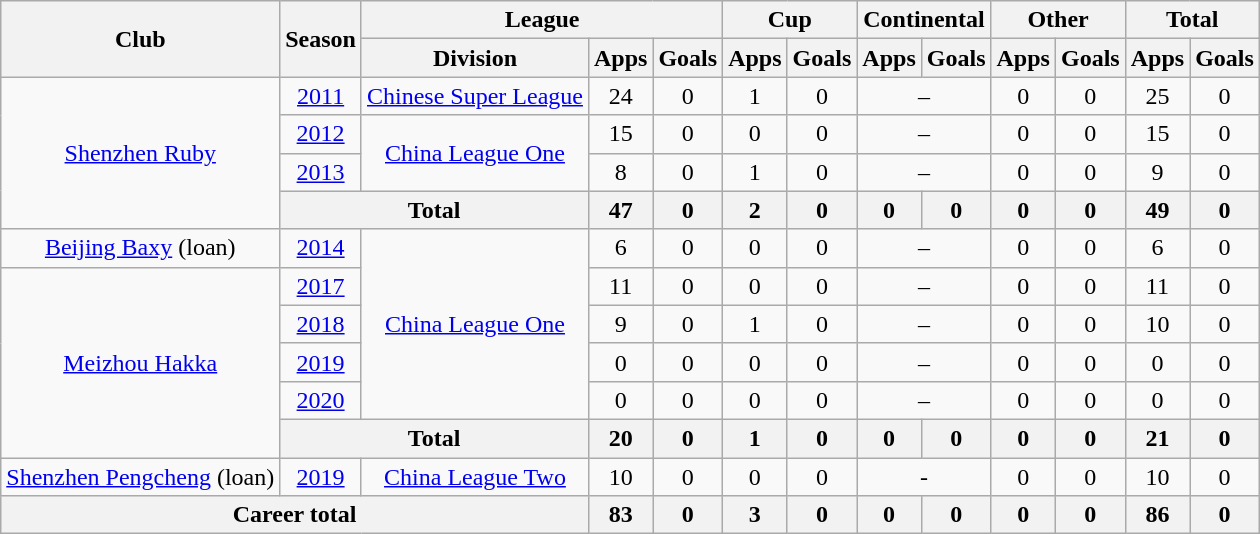<table class="wikitable" style="text-align: center">
<tr>
<th rowspan="2">Club</th>
<th rowspan="2">Season</th>
<th colspan="3">League</th>
<th colspan="2">Cup</th>
<th colspan="2">Continental</th>
<th colspan="2">Other</th>
<th colspan="2">Total</th>
</tr>
<tr>
<th>Division</th>
<th>Apps</th>
<th>Goals</th>
<th>Apps</th>
<th>Goals</th>
<th>Apps</th>
<th>Goals</th>
<th>Apps</th>
<th>Goals</th>
<th>Apps</th>
<th>Goals</th>
</tr>
<tr>
<td rowspan="4"><a href='#'>Shenzhen Ruby</a></td>
<td><a href='#'>2011</a></td>
<td><a href='#'>Chinese Super League</a></td>
<td>24</td>
<td>0</td>
<td>1</td>
<td>0</td>
<td colspan="2">–</td>
<td>0</td>
<td>0</td>
<td>25</td>
<td>0</td>
</tr>
<tr>
<td><a href='#'>2012</a></td>
<td rowspan="2"><a href='#'>China League One</a></td>
<td>15</td>
<td>0</td>
<td>0</td>
<td>0</td>
<td colspan="2">–</td>
<td>0</td>
<td>0</td>
<td>15</td>
<td>0</td>
</tr>
<tr>
<td><a href='#'>2013</a></td>
<td>8</td>
<td>0</td>
<td>1</td>
<td>0</td>
<td colspan="2">–</td>
<td>0</td>
<td>0</td>
<td>9</td>
<td>0</td>
</tr>
<tr>
<th colspan=2>Total</th>
<th>47</th>
<th>0</th>
<th>2</th>
<th>0</th>
<th>0</th>
<th>0</th>
<th>0</th>
<th>0</th>
<th>49</th>
<th>0</th>
</tr>
<tr>
<td><a href='#'>Beijing Baxy</a> (loan)</td>
<td><a href='#'>2014</a></td>
<td rowspan=5><a href='#'>China League One</a></td>
<td>6</td>
<td>0</td>
<td>0</td>
<td>0</td>
<td colspan="2">–</td>
<td>0</td>
<td>0</td>
<td>6</td>
<td>0</td>
</tr>
<tr>
<td rowspan=5><a href='#'>Meizhou Hakka</a></td>
<td><a href='#'>2017</a></td>
<td>11</td>
<td>0</td>
<td>0</td>
<td>0</td>
<td colspan="2">–</td>
<td>0</td>
<td>0</td>
<td>11</td>
<td>0</td>
</tr>
<tr>
<td><a href='#'>2018</a></td>
<td>9</td>
<td>0</td>
<td>1</td>
<td>0</td>
<td colspan="2">–</td>
<td>0</td>
<td>0</td>
<td>10</td>
<td>0</td>
</tr>
<tr>
<td><a href='#'>2019</a></td>
<td>0</td>
<td>0</td>
<td>0</td>
<td>0</td>
<td colspan="2">–</td>
<td>0</td>
<td>0</td>
<td>0</td>
<td>0</td>
</tr>
<tr>
<td><a href='#'>2020</a></td>
<td>0</td>
<td>0</td>
<td>0</td>
<td>0</td>
<td colspan="2">–</td>
<td>0</td>
<td>0</td>
<td>0</td>
<td>0</td>
</tr>
<tr>
<th colspan=2>Total</th>
<th>20</th>
<th>0</th>
<th>1</th>
<th>0</th>
<th>0</th>
<th>0</th>
<th>0</th>
<th>0</th>
<th>21</th>
<th>0</th>
</tr>
<tr>
<td rowspan="1"><a href='#'>Shenzhen Pengcheng</a> (loan)</td>
<td><a href='#'>2019</a></td>
<td rowspan="1"><a href='#'>China League Two</a></td>
<td>10</td>
<td>0</td>
<td>0</td>
<td>0</td>
<td colspan="2">-</td>
<td>0</td>
<td>0</td>
<td>10</td>
<td>0</td>
</tr>
<tr>
<th colspan=3>Career total</th>
<th>83</th>
<th>0</th>
<th>3</th>
<th>0</th>
<th>0</th>
<th>0</th>
<th>0</th>
<th>0</th>
<th>86</th>
<th>0</th>
</tr>
</table>
